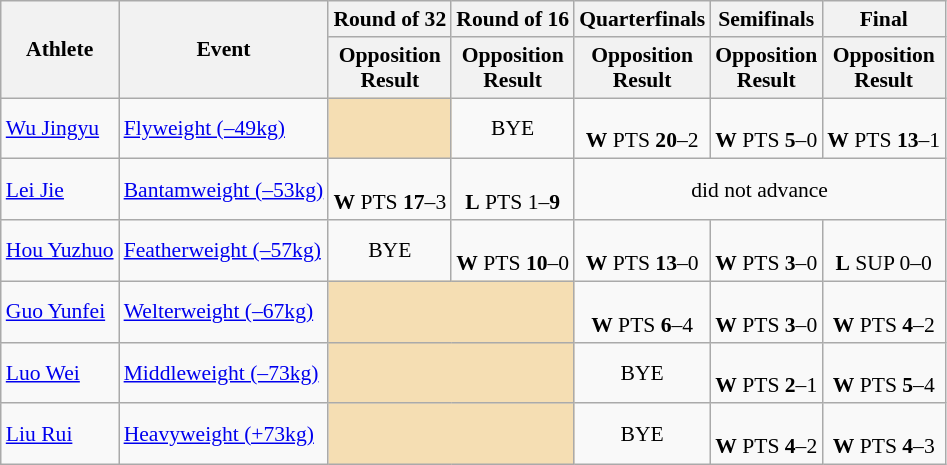<table class="wikitable" style="font-size:90%">
<tr>
<th rowspan=2>Athlete</th>
<th rowspan=2>Event</th>
<th>Round of 32</th>
<th>Round of 16</th>
<th>Quarterfinals</th>
<th>Semifinals</th>
<th>Final</th>
</tr>
<tr>
<th>Opposition<br>Result</th>
<th>Opposition<br>Result</th>
<th>Opposition<br>Result</th>
<th>Opposition<br>Result</th>
<th>Opposition<br>Result</th>
</tr>
<tr>
<td><a href='#'>Wu Jingyu</a></td>
<td><a href='#'>Flyweight (–49kg)</a></td>
<td style="text-align:center; background:wheat;"></td>
<td align=center>BYE</td>
<td align=center><br><strong>W</strong> PTS <strong>20</strong>–2</td>
<td align=center><br><strong>W</strong> PTS <strong>5</strong>–0</td>
<td align=center><br><strong>W</strong> PTS <strong>13</strong>–1<br></td>
</tr>
<tr>
<td><a href='#'>Lei Jie</a></td>
<td><a href='#'>Bantamweight (–53kg)</a></td>
<td align=center><br><strong>W</strong> PTS <strong>17</strong>–3</td>
<td align=center><br><strong>L</strong> PTS 1–<strong>9</strong></td>
<td style="text-align:center;" colspan="7">did not advance</td>
</tr>
<tr>
<td><a href='#'>Hou Yuzhuo</a></td>
<td><a href='#'>Featherweight (–57kg)</a></td>
<td align=center>BYE</td>
<td align=center><br><strong>W</strong> PTS <strong>10</strong>–0</td>
<td align=center><br><strong>W</strong> PTS <strong>13</strong>–0</td>
<td align=center><br><strong>W</strong> PTS <strong>3</strong>–0</td>
<td align=center><br><strong>L</strong> SUP 0–0<br></td>
</tr>
<tr>
<td><a href='#'>Guo Yunfei</a></td>
<td><a href='#'>Welterweight (–67kg)</a></td>
<td style="text-align:center; background:wheat;" colspan="2"></td>
<td align=center><br><strong>W</strong> PTS <strong>6</strong>–4</td>
<td align=center><br><strong>W</strong> PTS <strong>3</strong>–0</td>
<td align=center><br><strong>W</strong> PTS <strong>4</strong>–2<br></td>
</tr>
<tr>
<td><a href='#'>Luo Wei</a></td>
<td><a href='#'>Middleweight (–73kg)</a></td>
<td style="text-align:center; background:wheat;" colspan="2"></td>
<td align=center>BYE</td>
<td align=center><br><strong>W</strong> PTS <strong>2</strong>–1</td>
<td align=center><br><strong>W</strong> PTS <strong>5</strong>–4<br></td>
</tr>
<tr>
<td><a href='#'>Liu Rui</a></td>
<td><a href='#'>Heavyweight (+73kg)</a></td>
<td style="text-align:center; background:wheat;" colspan="2"></td>
<td align=center>BYE</td>
<td align=center><br><strong>W</strong> PTS <strong>4</strong>–2</td>
<td align=center><br><strong>W</strong> PTS <strong>4</strong>–3<br></td>
</tr>
</table>
